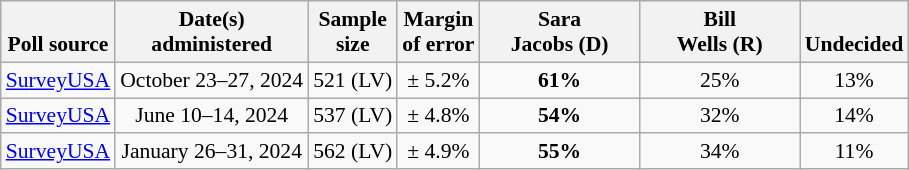<table class="wikitable" style="font-size:90%;text-align:center;">
<tr style="vertical-align:bottom">
<th>Poll source</th>
<th>Date(s)<br>administered</th>
<th>Sample<br>size</th>
<th>Margin<br>of error</th>
<th style="width:100px;">Sara<br>Jacobs (D)</th>
<th style="width:100px;">Bill<br>Wells (R)</th>
<th>Undecided</th>
</tr>
<tr>
<td style="text-align:left;"><a href='#'>SurveyUSA</a></td>
<td>October 23–27, 2024</td>
<td>521 (LV)</td>
<td>± 5.2%</td>
<td><strong>61%</strong></td>
<td>25%</td>
<td>13%</td>
</tr>
<tr>
<td style="text-align:left;"><a href='#'>SurveyUSA</a></td>
<td>June 10–14, 2024</td>
<td>537 (LV)</td>
<td>± 4.8%</td>
<td><strong>54%</strong></td>
<td>32%</td>
<td>14%</td>
</tr>
<tr>
<td style="text-align:left;"><a href='#'>SurveyUSA</a></td>
<td>January 26–31, 2024</td>
<td>562 (LV)</td>
<td>± 4.9%</td>
<td><strong>55%</strong></td>
<td>34%</td>
<td>11%</td>
</tr>
</table>
